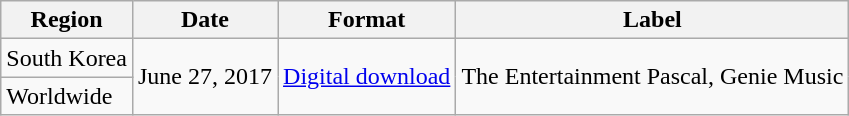<table class="wikitable">
<tr>
<th>Region</th>
<th>Date</th>
<th>Format</th>
<th>Label</th>
</tr>
<tr>
<td>South Korea</td>
<td rowspan="2">June 27, 2017</td>
<td rowspan="2"><a href='#'>Digital download</a></td>
<td rowspan="2">The Entertainment Pascal, Genie Music</td>
</tr>
<tr>
<td>Worldwide</td>
</tr>
</table>
